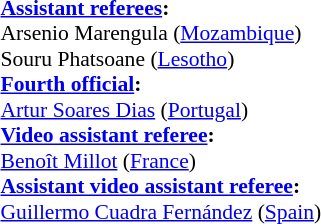<table width=50% style="font-size:90%">
<tr>
<td><br><strong><a href='#'>Assistant referees</a>:</strong>
<br>Arsenio Marengula (<a href='#'>Mozambique</a>)
<br>Souru Phatsoane (<a href='#'>Lesotho</a>)
<br><strong><a href='#'>Fourth official</a>:</strong>
<br><a href='#'>Artur Soares Dias</a> (<a href='#'>Portugal</a>)
<br><strong><a href='#'>Video assistant referee</a>:</strong>
<br><a href='#'>Benoît Millot</a> (<a href='#'>France</a>)
<br><strong><a href='#'>Assistant video assistant referee</a>:</strong>
<br><a href='#'>Guillermo Cuadra Fernández</a> (<a href='#'>Spain</a>)</td>
</tr>
</table>
